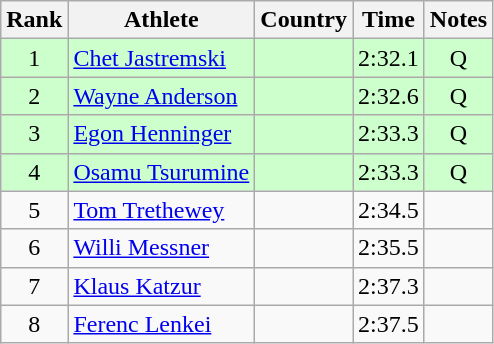<table class="wikitable sortable" style="text-align:center">
<tr>
<th>Rank</th>
<th>Athlete</th>
<th>Country</th>
<th>Time</th>
<th>Notes</th>
</tr>
<tr bgcolor=#CCFFCC>
<td>1</td>
<td align=left><a href='#'>Chet Jastremski</a></td>
<td align=left></td>
<td>2:32.1</td>
<td>Q</td>
</tr>
<tr bgcolor=#CCFFCC>
<td>2</td>
<td align=left><a href='#'>Wayne Anderson</a></td>
<td align=left></td>
<td>2:32.6</td>
<td>Q</td>
</tr>
<tr bgcolor=#CCFFCC>
<td>3</td>
<td align=left><a href='#'>Egon Henninger</a></td>
<td align=left></td>
<td>2:33.3</td>
<td>Q</td>
</tr>
<tr bgcolor=#CCFFCC>
<td>4</td>
<td align=left><a href='#'>Osamu Tsurumine</a></td>
<td align=left></td>
<td>2:33.3</td>
<td>Q</td>
</tr>
<tr>
<td>5</td>
<td align=left><a href='#'>Tom Trethewey</a></td>
<td align=left></td>
<td>2:34.5</td>
<td></td>
</tr>
<tr>
<td>6</td>
<td align=left><a href='#'>Willi Messner</a></td>
<td align=left></td>
<td>2:35.5</td>
<td></td>
</tr>
<tr>
<td>7</td>
<td align=left><a href='#'>Klaus Katzur</a></td>
<td align=left></td>
<td>2:37.3</td>
<td></td>
</tr>
<tr>
<td>8</td>
<td align=left><a href='#'>Ferenc Lenkei</a></td>
<td align=left></td>
<td>2:37.5</td>
<td></td>
</tr>
</table>
